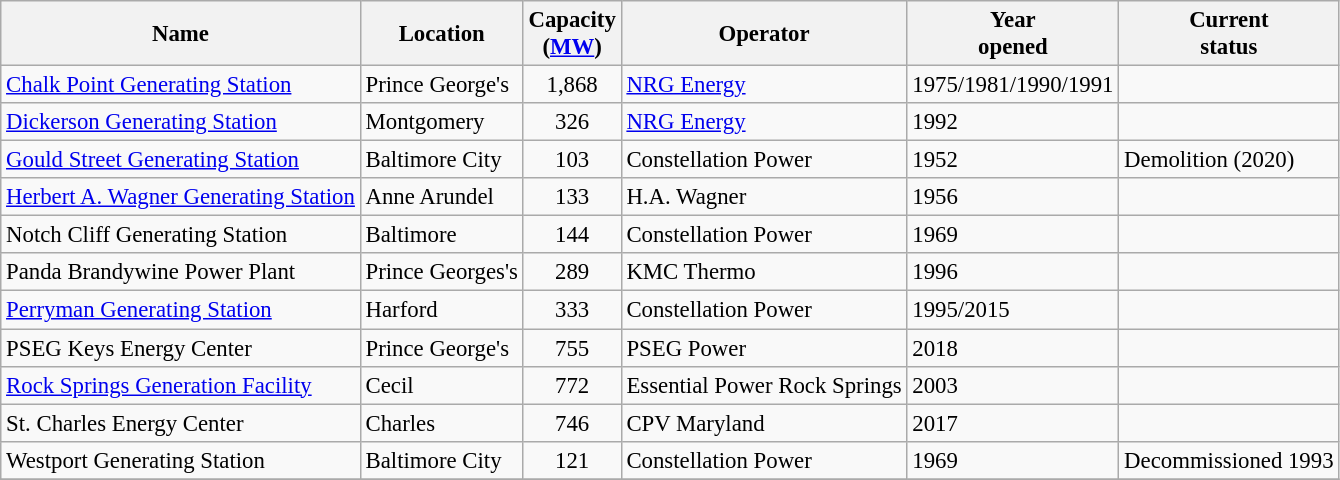<table class="wikitable sortable" style="font-size:95%;">
<tr>
<th>Name</th>
<th>Location</th>
<th>Capacity<br>(<a href='#'>MW</a>)</th>
<th>Operator</th>
<th>Year<br>opened</th>
<th>Current<br>status</th>
</tr>
<tr>
<td><a href='#'>Chalk Point Generating Station</a></td>
<td>Prince George's</td>
<td align=center>1,868</td>
<td><a href='#'>NRG Energy</a></td>
<td>1975/1981/1990/1991</td>
<td></td>
</tr>
<tr>
<td><a href='#'>Dickerson Generating Station</a></td>
<td>Montgomery</td>
<td align=center>326</td>
<td><a href='#'>NRG Energy</a></td>
<td>1992</td>
<td></td>
</tr>
<tr>
<td><a href='#'>Gould Street Generating Station</a></td>
<td>Baltimore City</td>
<td align=center>103</td>
<td>Constellation Power</td>
<td>1952</td>
<td>Demolition (2020)</td>
</tr>
<tr>
<td><a href='#'>Herbert A. Wagner Generating Station</a></td>
<td>Anne Arundel</td>
<td align=center>133</td>
<td>H.A. Wagner</td>
<td>1956</td>
<td></td>
</tr>
<tr>
<td>Notch Cliff Generating Station</td>
<td>Baltimore</td>
<td align=center>144</td>
<td>Constellation Power</td>
<td>1969</td>
<td></td>
</tr>
<tr>
<td>Panda Brandywine Power Plant</td>
<td>Prince Georges's</td>
<td align=center>289</td>
<td>KMC Thermo</td>
<td>1996</td>
<td></td>
</tr>
<tr>
<td><a href='#'>Perryman Generating Station</a></td>
<td>Harford</td>
<td align=center>333</td>
<td>Constellation Power</td>
<td>1995/2015</td>
<td></td>
</tr>
<tr>
<td>PSEG Keys Energy Center</td>
<td>Prince George's</td>
<td align=center>755</td>
<td>PSEG Power</td>
<td>2018</td>
<td></td>
</tr>
<tr>
<td><a href='#'>Rock Springs Generation Facility</a></td>
<td>Cecil</td>
<td align=center>772</td>
<td>Essential Power Rock Springs</td>
<td>2003</td>
<td></td>
</tr>
<tr>
<td>St. Charles Energy Center</td>
<td>Charles</td>
<td align=center>746</td>
<td>CPV Maryland</td>
<td>2017</td>
<td></td>
</tr>
<tr>
<td>Westport Generating Station</td>
<td>Baltimore City</td>
<td align=center>121</td>
<td>Constellation Power</td>
<td>1969</td>
<td>Decommissioned 1993</td>
</tr>
<tr>
</tr>
</table>
